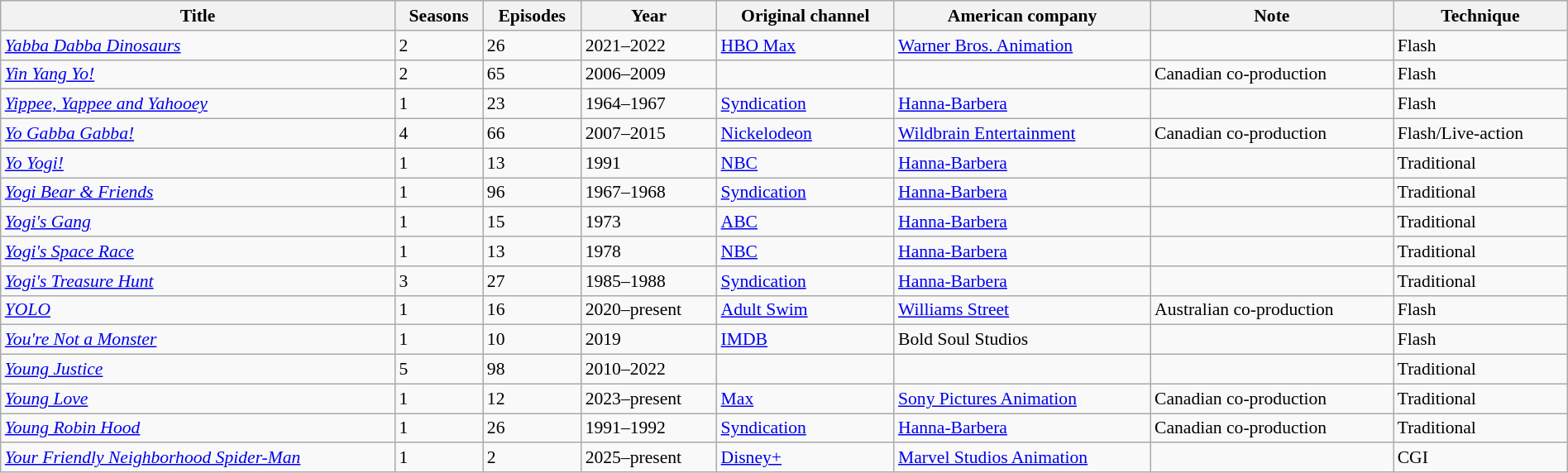<table class="wikitable sortable" style="text-align: left; font-size:90%; width:100%;">
<tr>
<th>Title</th>
<th>Seasons</th>
<th>Episodes</th>
<th>Year</th>
<th>Original channel</th>
<th>American company</th>
<th>Note</th>
<th>Technique</th>
</tr>
<tr>
<td><em><a href='#'>Yabba Dabba Dinosaurs</a></em></td>
<td>2</td>
<td>26</td>
<td>2021–2022</td>
<td><a href='#'>HBO Max</a></td>
<td><a href='#'>Warner Bros. Animation</a></td>
<td></td>
<td>Flash</td>
</tr>
<tr>
<td><em><a href='#'>Yin Yang Yo!</a></em></td>
<td>2</td>
<td>65</td>
<td>2006–2009</td>
<td></td>
<td></td>
<td>Canadian co-production</td>
<td>Flash</td>
</tr>
<tr>
<td><em><a href='#'>Yippee, Yappee and Yahooey</a></em></td>
<td>1</td>
<td>23</td>
<td>1964–1967</td>
<td><a href='#'>Syndication</a></td>
<td><a href='#'>Hanna-Barbera</a></td>
<td></td>
<td>Flash</td>
</tr>
<tr>
<td><em><a href='#'>Yo Gabba Gabba!</a></em></td>
<td>4</td>
<td>66</td>
<td>2007–2015</td>
<td><a href='#'>Nickelodeon</a></td>
<td><a href='#'>Wildbrain Entertainment</a></td>
<td>Canadian co-production</td>
<td>Flash/Live-action</td>
</tr>
<tr>
<td><em><a href='#'>Yo Yogi!</a></em></td>
<td>1</td>
<td>13</td>
<td>1991</td>
<td><a href='#'>NBC</a></td>
<td><a href='#'>Hanna-Barbera</a></td>
<td></td>
<td>Traditional</td>
</tr>
<tr>
<td><em><a href='#'>Yogi Bear & Friends</a></em></td>
<td>1</td>
<td>96</td>
<td>1967–1968</td>
<td><a href='#'>Syndication</a></td>
<td><a href='#'>Hanna-Barbera</a></td>
<td></td>
<td>Traditional</td>
</tr>
<tr>
<td><em><a href='#'>Yogi's Gang</a></em></td>
<td>1</td>
<td>15</td>
<td>1973</td>
<td><a href='#'>ABC</a></td>
<td><a href='#'>Hanna-Barbera</a></td>
<td></td>
<td>Traditional</td>
</tr>
<tr>
<td><em><a href='#'>Yogi's Space Race</a></em></td>
<td>1</td>
<td>13</td>
<td>1978</td>
<td><a href='#'>NBC</a></td>
<td><a href='#'>Hanna-Barbera</a></td>
<td></td>
<td>Traditional</td>
</tr>
<tr>
<td><em><a href='#'>Yogi's Treasure Hunt</a></em></td>
<td>3</td>
<td>27</td>
<td>1985–1988</td>
<td><a href='#'>Syndication</a></td>
<td><a href='#'>Hanna-Barbera</a></td>
<td></td>
<td>Traditional</td>
</tr>
<tr>
<td><em><a href='#'>YOLO</a></em></td>
<td>1</td>
<td>16</td>
<td>2020–present</td>
<td><a href='#'>Adult Swim</a></td>
<td><a href='#'>Williams Street</a></td>
<td>Australian co-production</td>
<td>Flash</td>
</tr>
<tr>
<td><em><a href='#'>You're Not a Monster</a></em></td>
<td>1</td>
<td>10</td>
<td>2019</td>
<td><a href='#'>IMDB</a></td>
<td>Bold Soul Studios</td>
<td></td>
<td>Flash</td>
</tr>
<tr>
<td><em><a href='#'>Young Justice</a></em></td>
<td>5</td>
<td>98</td>
<td>2010–2022</td>
<td></td>
<td></td>
<td></td>
<td>Traditional</td>
</tr>
<tr>
<td><em><a href='#'>Young Love</a></em></td>
<td>1</td>
<td>12</td>
<td>2023–present</td>
<td><a href='#'>Max</a></td>
<td><a href='#'>Sony Pictures Animation</a></td>
<td>Canadian co-production</td>
<td>Traditional</td>
</tr>
<tr>
<td><em><a href='#'>Young Robin Hood</a></em></td>
<td>1</td>
<td>26</td>
<td>1991–1992</td>
<td><a href='#'>Syndication</a></td>
<td><a href='#'>Hanna-Barbera</a></td>
<td>Canadian co-production</td>
<td>Traditional</td>
</tr>
<tr>
<td><em><a href='#'>Your Friendly Neighborhood Spider-Man</a></em></td>
<td>1</td>
<td>2</td>
<td>2025–present</td>
<td><a href='#'>Disney+</a></td>
<td><a href='#'>Marvel Studios Animation</a></td>
<td></td>
<td>CGI</td>
</tr>
</table>
